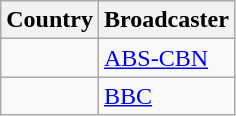<table class="wikitable">
<tr>
<th align=center>Country</th>
<th align=center>Broadcaster</th>
</tr>
<tr>
<td></td>
<td><a href='#'>ABS-CBN</a></td>
</tr>
<tr>
<td></td>
<td><a href='#'>BBC</a></td>
</tr>
</table>
